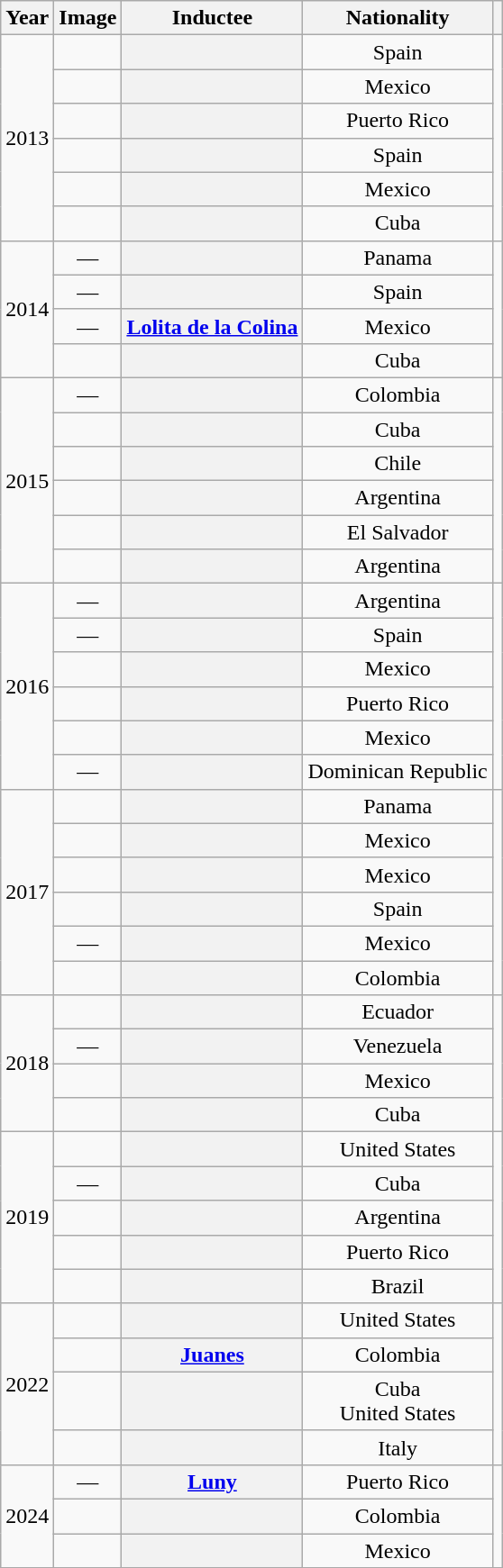<table class="wikitable plainrowheaders sortable" style="text-align:center">
<tr>
<th scope=col>Year</th>
<th scope=col class=unsortable>Image</th>
<th scope=col>Inductee</th>
<th scope=col>Nationality</th>
<th scope=col class=unsortable></th>
</tr>
<tr>
<td rowspan="6">2013</td>
<td></td>
<th scope=row style="text-align:center;"> </th>
<td>Spain</td>
<td rowspan="6"></td>
</tr>
<tr>
<td></td>
<th scope=row style="text-align:center;"> </th>
<td>Mexico</td>
</tr>
<tr>
<td></td>
<th scope=row style="text-align:center;"></th>
<td>Puerto Rico</td>
</tr>
<tr>
<td></td>
<th scope=row style="text-align:center;"></th>
<td>Spain</td>
</tr>
<tr>
<td></td>
<th scope=row style="text-align:center;"></th>
<td>Mexico</td>
</tr>
<tr>
<td></td>
<th scope=row style="text-align:center;"></th>
<td>Cuba</td>
</tr>
<tr>
<td rowspan="4">2014</td>
<td>—</td>
<th scope=row style="text-align:center;"> </th>
<td>Panama</td>
<td rowspan="4"></td>
</tr>
<tr>
<td>—</td>
<th scope=row style="text-align:center;"> </th>
<td>Spain</td>
</tr>
<tr>
<td>—</td>
<th scope=row style="text-align:center;"><a href='#'>Lolita de la Colina</a> </th>
<td>Mexico</td>
</tr>
<tr>
<td></td>
<th scope=row style="text-align:center;"></th>
<td>Cuba</td>
</tr>
<tr>
<td rowspan="6">2015</td>
<td>—</td>
<th scope=row style="text-align:center;"> </th>
<td>Colombia</td>
<td rowspan="6"></td>
</tr>
<tr>
<td></td>
<th scope=row style="text-align:center;"> </th>
<td>Cuba</td>
</tr>
<tr>
<td></td>
<th scope=row style="text-align:center;"></th>
<td>Chile</td>
</tr>
<tr>
<td></td>
<th scope=row style="text-align:center;"> </th>
<td>Argentina</td>
</tr>
<tr>
<td></td>
<th scope=row style="text-align:center;"></th>
<td>El Salvador</td>
</tr>
<tr>
<td></td>
<th scope=row style="text-align:center;"></th>
<td>Argentina</td>
</tr>
<tr>
<td rowspan="6">2016</td>
<td>—</td>
<th scope=row style="text-align:center;"> </th>
<td>Argentina</td>
<td rowspan="6"></td>
</tr>
<tr>
<td>—</td>
<th scope=row style="text-align:center;"> </th>
<td>Spain</td>
</tr>
<tr>
<td></td>
<th scope=row style="text-align:center;"> </th>
<td>Mexico</td>
</tr>
<tr>
<td></td>
<th scope=row style="text-align:center;"></th>
<td>Puerto Rico</td>
</tr>
<tr>
<td></td>
<th scope=row style="text-align:center;"></th>
<td>Mexico</td>
</tr>
<tr>
<td>—</td>
<th scope=row style="text-align:center;"></th>
<td>Dominican Republic</td>
</tr>
<tr>
<td rowspan="6">2017</td>
<td></td>
<th scope=row style="text-align:center;"> </th>
<td>Panama</td>
<td rowspan="6"></td>
</tr>
<tr>
<td></td>
<th scope=row style="text-align:center;"></th>
<td>Mexico</td>
</tr>
<tr>
<td></td>
<th scope=row style="text-align:center;"> </th>
<td>Mexico</td>
</tr>
<tr>
<td></td>
<th scope=row style="text-align:center;"></th>
<td>Spain</td>
</tr>
<tr>
<td>—</td>
<th scope=row style="text-align:center;"></th>
<td>Mexico</td>
</tr>
<tr>
<td></td>
<th scope=row style="text-align:center;"></th>
<td>Colombia</td>
</tr>
<tr>
<td rowspan="4">2018</td>
<td></td>
<th scope=row style="text-align:center;"> </th>
<td>Ecuador</td>
<td rowspan="4"></td>
</tr>
<tr>
<td>—</td>
<th scope=row style="text-align:center;"> </th>
<td>Venezuela</td>
</tr>
<tr>
<td></td>
<th scope=row style="text-align:center;"></th>
<td>Mexico</td>
</tr>
<tr>
<td></td>
<th scope=row style="text-align:center;"></th>
<td>Cuba</td>
</tr>
<tr>
<td rowspan="5">2019</td>
<td></td>
<th scope=row style="text-align:center;"></th>
<td>United States</td>
<td rowspan="5"></td>
</tr>
<tr>
<td>—</td>
<th scope=row style="text-align:center;"> </th>
<td>Cuba</td>
</tr>
<tr>
<td></td>
<th scope=row style="text-align:center;"> </th>
<td>Argentina</td>
</tr>
<tr>
<td></td>
<th scope=row style="text-align:center;"></th>
<td>Puerto Rico</td>
</tr>
<tr>
<td></td>
<th scope=row style="text-align:center;"> </th>
<td>Brazil</td>
</tr>
<tr>
<td rowspan="4">2022</td>
<td></td>
<th scope=row style="text-align:center;"> </th>
<td>United States</td>
<td rowspan="4"></td>
</tr>
<tr>
<td></td>
<th scope=row style="text-align:center;"><a href='#'>Juanes</a></th>
<td>Colombia</td>
</tr>
<tr>
<td></td>
<th scope=row style="text-align:center;"> </th>
<td>Cuba<br>United States</td>
</tr>
<tr>
<td></td>
<th scope=row style="text-align:center;"> </th>
<td>Italy</td>
</tr>
<tr>
<td rowspan="4">2024</td>
<td>—</td>
<th scope=row style="text-align:center;"><a href='#'>Luny</a> </th>
<td>Puerto Rico</td>
<td rowspan="4"></td>
</tr>
<tr>
<td></td>
<th scope=row style="text-align:center;"> </th>
<td>Colombia</td>
</tr>
<tr>
<td></td>
<th scope=row style="text-align:center;"></th>
<td>Mexico</td>
</tr>
<tr>
</tr>
</table>
